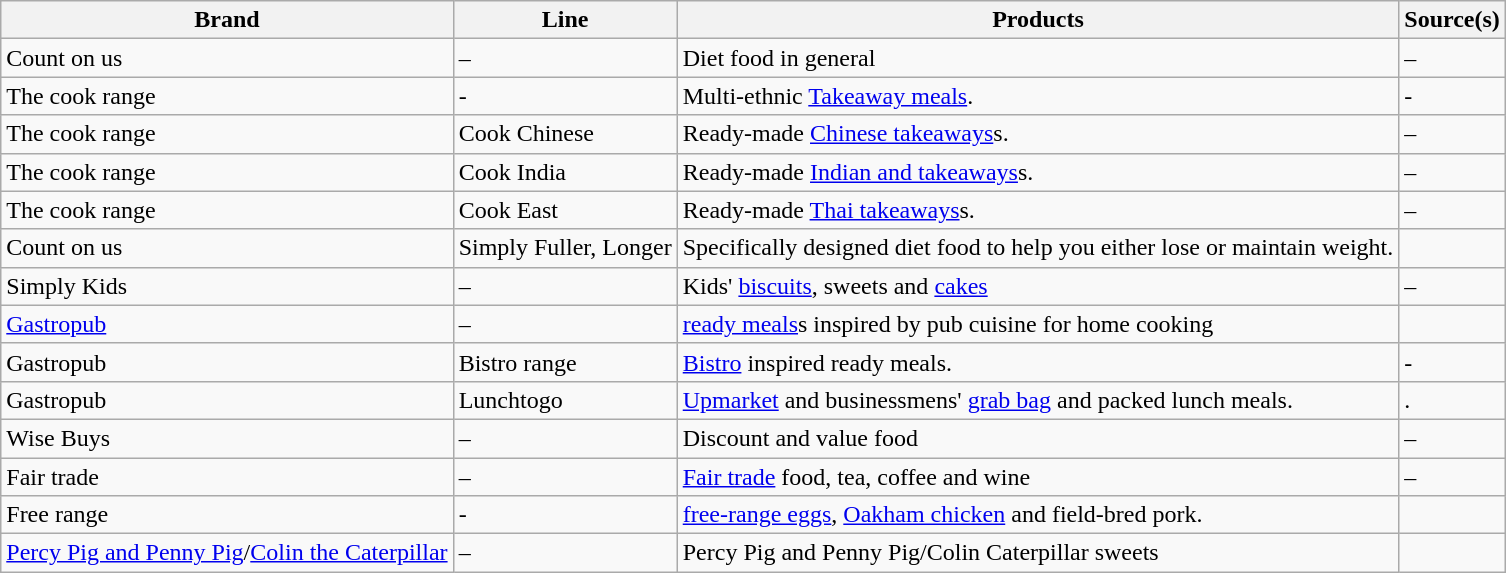<table class="wikitable">
<tr>
<th>Brand</th>
<th>Line</th>
<th>Products</th>
<th>Source(s)</th>
</tr>
<tr>
<td>Count on us</td>
<td>–</td>
<td>Diet food in general</td>
<td>–</td>
</tr>
<tr>
<td>The cook range</td>
<td>-</td>
<td>Multi-ethnic <a href='#'>Takeaway meals</a>.</td>
<td>-</td>
</tr>
<tr>
<td>The cook range</td>
<td>Cook Chinese</td>
<td>Ready-made <a href='#'>Chinese takeaways</a>s.</td>
<td>–</td>
</tr>
<tr>
<td>The cook range</td>
<td>Cook India</td>
<td>Ready-made <a href='#'>Indian and takeaways</a>s.</td>
<td>–</td>
</tr>
<tr>
<td>The cook range</td>
<td>Cook East</td>
<td>Ready-made <a href='#'>Thai takeaways</a>s.</td>
<td>–</td>
</tr>
<tr>
<td>Count on us</td>
<td>Simply Fuller, Longer</td>
<td>Specifically designed diet food to help you either lose or maintain weight.</td>
<td></td>
</tr>
<tr>
<td>Simply Kids</td>
<td>–</td>
<td>Kids' <a href='#'>biscuits</a>, sweets and <a href='#'>cakes</a></td>
<td>–</td>
</tr>
<tr>
<td><a href='#'>Gastropub</a></td>
<td>–</td>
<td><a href='#'>ready meals</a>s inspired by pub cuisine for home cooking</td>
<td></td>
</tr>
<tr>
<td>Gastropub</td>
<td>Bistro range</td>
<td><a href='#'>Bistro</a> inspired ready meals.</td>
<td>-</td>
</tr>
<tr>
<td>Gastropub</td>
<td>Lunchtogo</td>
<td><a href='#'>Upmarket</a> and businessmens' <a href='#'>grab bag</a> and packed lunch meals.</td>
<td>.</td>
</tr>
<tr>
<td>Wise Buys</td>
<td>–</td>
<td>Discount and value food</td>
<td>–</td>
</tr>
<tr>
<td>Fair trade</td>
<td>–</td>
<td><a href='#'>Fair trade</a> food, tea, coffee and wine</td>
<td>–</td>
</tr>
<tr>
<td>Free range</td>
<td>-</td>
<td><a href='#'>free-range eggs</a>, <a href='#'>Oakham chicken</a> and field-bred pork.</td>
<td></td>
</tr>
<tr>
<td><a href='#'>Percy Pig and Penny Pig</a>/<a href='#'>Colin the Caterpillar</a></td>
<td>–</td>
<td>Percy Pig and Penny Pig/Colin Caterpillar sweets</td>
<td></td>
</tr>
</table>
